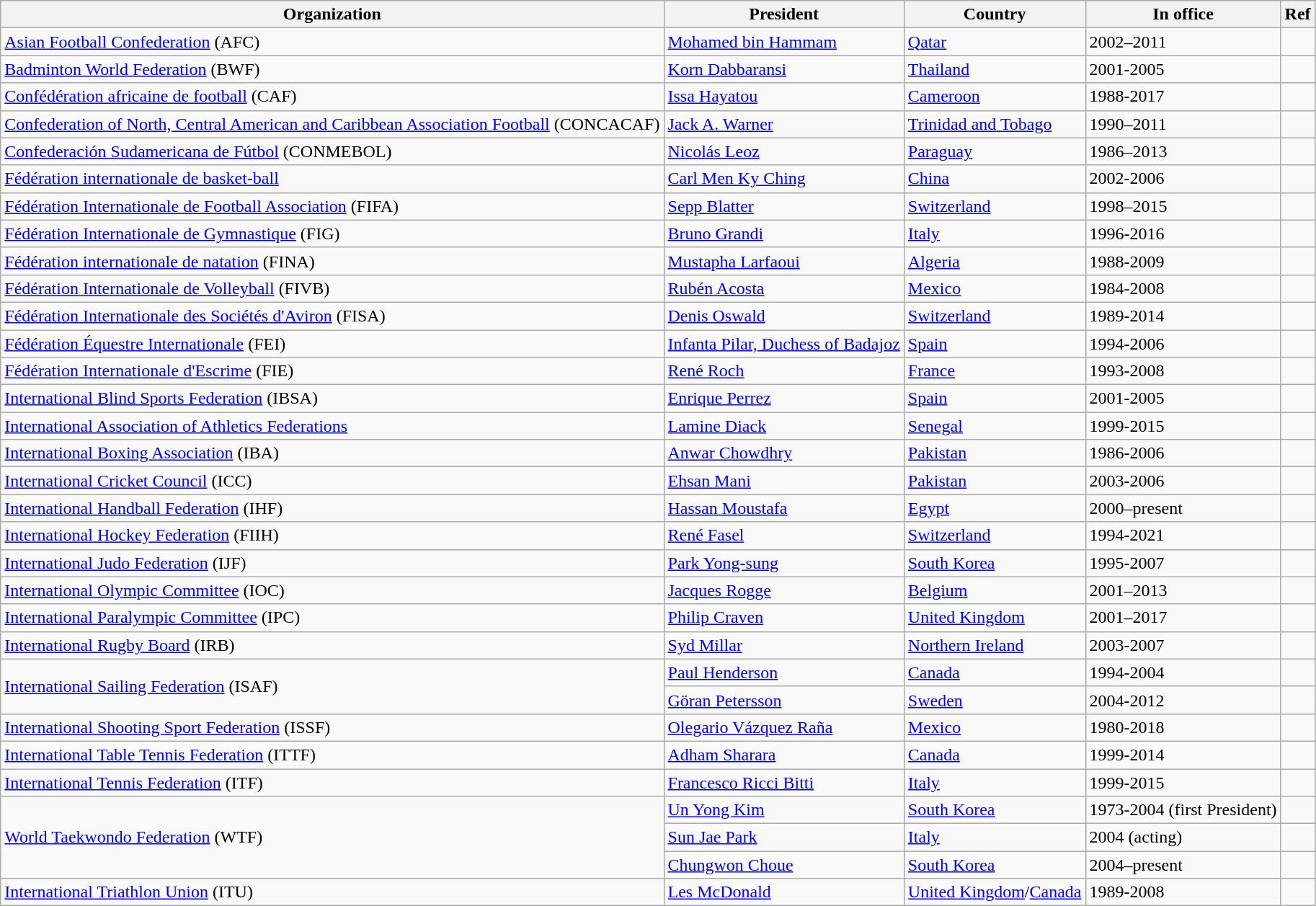<table class="wikitable unsortable">
<tr>
<th>Organization</th>
<th>President</th>
<th>Country</th>
<th>In office</th>
<th>Ref</th>
</tr>
<tr>
<td><a href='#'>Asian Football Confederation</a> (AFC)</td>
<td><a href='#'>Mohamed bin Hammam</a></td>
<td><a href='#'>Qatar</a></td>
<td>2002–2011</td>
<td></td>
</tr>
<tr>
<td><a href='#'>Badminton World Federation</a> (BWF)</td>
<td><a href='#'>Korn Dabbaransi</a></td>
<td><a href='#'>Thailand</a></td>
<td>2001-2005</td>
<td></td>
</tr>
<tr>
<td><a href='#'>Confédération africaine de football</a> (CAF)</td>
<td><a href='#'>Issa Hayatou</a></td>
<td><a href='#'>Cameroon</a></td>
<td>1988-2017</td>
<td></td>
</tr>
<tr>
<td><a href='#'>Confederation of North, Central American and Caribbean Association Football</a> (CONCACAF)</td>
<td><a href='#'>Jack A. Warner</a></td>
<td><a href='#'>Trinidad and Tobago</a></td>
<td>1990–2011</td>
<td></td>
</tr>
<tr>
<td><a href='#'>Confederación Sudamericana de Fútbol</a> (CONMEBOL)</td>
<td><a href='#'>Nicolás Leoz</a></td>
<td><a href='#'>Paraguay</a></td>
<td>1986–2013</td>
<td></td>
</tr>
<tr>
<td><a href='#'>Fédération internationale de basket-ball</a></td>
<td><a href='#'>Carl Men Ky Ching</a></td>
<td><a href='#'>China</a></td>
<td>2002-2006</td>
<td></td>
</tr>
<tr>
<td><a href='#'>Fédération Internationale de Football Association</a> (FIFA)</td>
<td><a href='#'>Sepp Blatter</a></td>
<td><a href='#'>Switzerland</a></td>
<td>1998–2015</td>
<td></td>
</tr>
<tr>
<td><a href='#'>Fédération Internationale de Gymnastique</a> (FIG)</td>
<td><a href='#'>Bruno Grandi</a></td>
<td><a href='#'>Italy</a></td>
<td>1996-2016</td>
<td></td>
</tr>
<tr>
<td><a href='#'>Fédération internationale de natation</a> (FINA)</td>
<td><a href='#'>Mustapha Larfaoui</a></td>
<td><a href='#'>Algeria</a></td>
<td>1988-2009</td>
<td></td>
</tr>
<tr>
<td><a href='#'>Fédération Internationale de Volleyball</a> (FIVB)</td>
<td><a href='#'>Rubén Acosta</a></td>
<td><a href='#'>Mexico</a></td>
<td>1984-2008</td>
<td></td>
</tr>
<tr>
<td><a href='#'>Fédération Internationale des Sociétés d'Aviron</a> (FISA)</td>
<td><a href='#'>Denis Oswald</a></td>
<td><a href='#'>Switzerland</a></td>
<td>1989-2014</td>
<td></td>
</tr>
<tr>
<td><a href='#'>Fédération Équestre Internationale</a> (FEI)</td>
<td><a href='#'>Infanta Pilar, Duchess of Badajoz</a></td>
<td><a href='#'>Spain</a></td>
<td>1994-2006</td>
<td></td>
</tr>
<tr>
<td><a href='#'>Fédération Internationale d'Escrime</a> (FIE)</td>
<td><a href='#'>René Roch</a></td>
<td><a href='#'>France</a></td>
<td>1993-2008</td>
<td></td>
</tr>
<tr>
<td><a href='#'>International Blind Sports Federation</a> (IBSA)</td>
<td><a href='#'>Enrique Perrez</a></td>
<td><a href='#'>Spain</a></td>
<td>2001-2005</td>
<td></td>
</tr>
<tr>
<td><a href='#'>International Association of Athletics Federations</a></td>
<td><a href='#'>Lamine Diack</a></td>
<td><a href='#'>Senegal</a></td>
<td>1999-2015</td>
<td></td>
</tr>
<tr>
<td><a href='#'>International Boxing Association</a> (IBA)</td>
<td><a href='#'>Anwar Chowdhry</a></td>
<td><a href='#'>Pakistan</a></td>
<td>1986-2006</td>
<td></td>
</tr>
<tr>
<td><a href='#'>International Cricket Council</a> (ICC)</td>
<td><a href='#'>Ehsan Mani</a></td>
<td><a href='#'>Pakistan</a></td>
<td>2003-2006</td>
<td></td>
</tr>
<tr>
<td><a href='#'>International Handball Federation</a> (IHF)</td>
<td><a href='#'>Hassan Moustafa</a></td>
<td><a href='#'>Egypt</a></td>
<td>2000–present</td>
<td></td>
</tr>
<tr>
<td><a href='#'>International Hockey Federation</a> (FIIH)</td>
<td><a href='#'>René Fasel</a></td>
<td><a href='#'>Switzerland</a></td>
<td>1994-2021</td>
<td></td>
</tr>
<tr>
<td><a href='#'>International Judo Federation</a> (IJF)</td>
<td><a href='#'>Park Yong-sung</a></td>
<td><a href='#'>South Korea</a></td>
<td>1995-2007</td>
<td></td>
</tr>
<tr>
<td><a href='#'>International Olympic Committee</a> (IOC)</td>
<td><a href='#'>Jacques Rogge</a></td>
<td><a href='#'>Belgium</a></td>
<td>2001–2013</td>
<td></td>
</tr>
<tr>
<td><a href='#'>International Paralympic Committee</a> (IPC)</td>
<td><a href='#'>Philip Craven</a></td>
<td><a href='#'>United Kingdom</a></td>
<td>2001–2017</td>
<td></td>
</tr>
<tr>
<td><a href='#'>International Rugby Board</a> (IRB)</td>
<td><a href='#'>Syd Millar</a></td>
<td><a href='#'>Northern Ireland</a></td>
<td>2003-2007</td>
<td></td>
</tr>
<tr>
<td rowspan="2"><a href='#'>International Sailing Federation</a> (ISAF)</td>
<td><a href='#'>Paul Henderson</a></td>
<td><a href='#'>Canada</a></td>
<td>1994-2004</td>
<td></td>
</tr>
<tr>
<td><a href='#'>Göran Petersson</a></td>
<td><a href='#'>Sweden</a></td>
<td>2004-2012</td>
<td></td>
</tr>
<tr>
<td><a href='#'>International Shooting Sport Federation</a> (ISSF)</td>
<td><a href='#'>Olegario Vázquez Raña</a></td>
<td><a href='#'>Mexico</a></td>
<td>1980-2018</td>
<td></td>
</tr>
<tr>
<td><a href='#'>International Table Tennis Federation</a> (ITTF)</td>
<td><a href='#'>Adham Sharara</a></td>
<td><a href='#'>Canada</a></td>
<td>1999-2014</td>
<td></td>
</tr>
<tr>
<td><a href='#'>International Tennis Federation</a> (ITF)</td>
<td><a href='#'>Francesco Ricci Bitti</a></td>
<td><a href='#'>Italy</a></td>
<td>1999-2015</td>
<td></td>
</tr>
<tr>
<td rowspan="3"><a href='#'>World Taekwondo Federation</a> (WTF)</td>
<td><a href='#'>Un Yong Kim</a></td>
<td><a href='#'>South Korea</a></td>
<td>1973-2004 (first President)</td>
<td></td>
</tr>
<tr>
<td><a href='#'>Sun Jae Park</a></td>
<td><a href='#'>Italy</a></td>
<td>2004 (acting)</td>
<td></td>
</tr>
<tr>
<td><a href='#'>Chungwon Choue</a></td>
<td><a href='#'>South Korea</a></td>
<td>2004–present</td>
<td></td>
</tr>
<tr>
<td><a href='#'>International Triathlon Union</a> (ITU)</td>
<td><a href='#'>Les McDonald</a></td>
<td><a href='#'>United Kingdom</a>/<a href='#'>Canada</a></td>
<td>1989-2008</td>
<td></td>
</tr>
</table>
